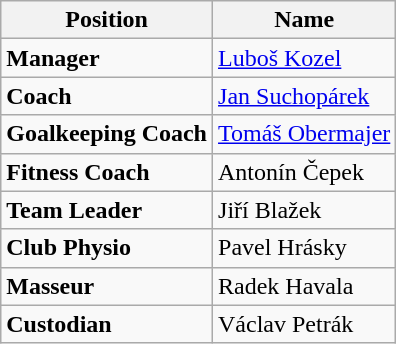<table class="wikitable">
<tr>
<th>Position</th>
<th>Name</th>
</tr>
<tr>
<td><strong>Manager</strong></td>
<td><a href='#'>Luboš Kozel</a></td>
</tr>
<tr>
<td><strong>Coach</strong></td>
<td><a href='#'>Jan Suchopárek</a></td>
</tr>
<tr>
<td><strong>Goalkeeping Coach</strong></td>
<td><a href='#'>Tomáš Obermajer</a></td>
</tr>
<tr>
<td><strong>Fitness Coach</strong></td>
<td>Antonín Čepek</td>
</tr>
<tr>
<td><strong>Team Leader</strong></td>
<td>Jiří Blažek</td>
</tr>
<tr>
<td><strong>Club Physio</strong></td>
<td>Pavel Hrásky</td>
</tr>
<tr>
<td><strong>Masseur</strong></td>
<td>Radek Havala</td>
</tr>
<tr>
<td><strong>Custodian</strong></td>
<td>Václav Petrák</td>
</tr>
</table>
